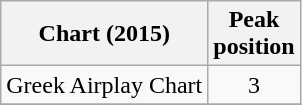<table class="wikitable">
<tr>
<th align="left">Chart (2015)</th>
<th align="left">Peak<br>position</th>
</tr>
<tr>
<td align="left">Greek Airplay Chart</td>
<td align="center">3</td>
</tr>
<tr>
</tr>
</table>
